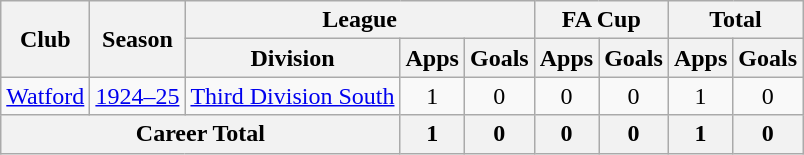<table class="wikitable" style="text-align: center;">
<tr>
<th rowspan="2">Club</th>
<th rowspan="2">Season</th>
<th colspan="3">League</th>
<th colspan="2">FA Cup</th>
<th colspan="2">Total</th>
</tr>
<tr>
<th>Division</th>
<th>Apps</th>
<th>Goals</th>
<th>Apps</th>
<th>Goals</th>
<th>Apps</th>
<th>Goals</th>
</tr>
<tr>
<td><a href='#'>Watford</a></td>
<td><a href='#'>1924–25</a></td>
<td><a href='#'>Third Division South</a></td>
<td>1</td>
<td>0</td>
<td>0</td>
<td>0</td>
<td>1</td>
<td>0</td>
</tr>
<tr>
<th colspan="3">Career Total</th>
<th>1</th>
<th>0</th>
<th>0</th>
<th>0</th>
<th>1</th>
<th>0</th>
</tr>
</table>
